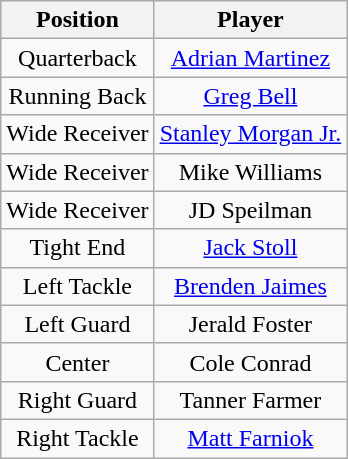<table class="wikitable" style="text-align: center;">
<tr>
<th>Position</th>
<th>Player</th>
</tr>
<tr>
<td>Quarterback</td>
<td><a href='#'>Adrian Martinez</a></td>
</tr>
<tr>
<td>Running Back</td>
<td><a href='#'>Greg Bell</a></td>
</tr>
<tr>
<td>Wide Receiver</td>
<td><a href='#'>Stanley Morgan Jr.</a></td>
</tr>
<tr>
<td>Wide Receiver</td>
<td>Mike Williams</td>
</tr>
<tr>
<td>Wide Receiver</td>
<td>JD Speilman</td>
</tr>
<tr>
<td>Tight End</td>
<td><a href='#'>Jack Stoll</a></td>
</tr>
<tr>
<td>Left Tackle</td>
<td><a href='#'>Brenden Jaimes</a></td>
</tr>
<tr>
<td>Left Guard</td>
<td>Jerald Foster</td>
</tr>
<tr>
<td>Center</td>
<td>Cole Conrad</td>
</tr>
<tr>
<td>Right Guard</td>
<td>Tanner Farmer</td>
</tr>
<tr>
<td>Right Tackle</td>
<td><a href='#'>Matt Farniok</a></td>
</tr>
</table>
